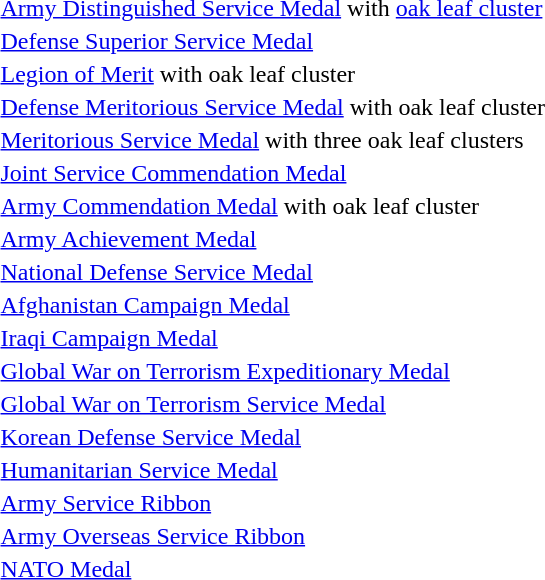<table>
<tr>
<td></td>
<td><a href='#'>Army Distinguished Service Medal</a> with <a href='#'>oak leaf cluster</a></td>
</tr>
<tr>
<td></td>
<td><a href='#'>Defense Superior Service Medal</a></td>
</tr>
<tr>
<td></td>
<td><a href='#'>Legion of Merit</a> with oak leaf cluster</td>
</tr>
<tr>
<td></td>
<td><a href='#'>Defense Meritorious Service Medal</a> with oak leaf cluster</td>
</tr>
<tr>
<td></td>
<td><a href='#'>Meritorious Service Medal</a> with three oak leaf clusters</td>
</tr>
<tr>
<td></td>
<td><a href='#'>Joint Service Commendation Medal</a></td>
</tr>
<tr>
<td></td>
<td><a href='#'>Army Commendation Medal</a> with oak leaf cluster</td>
</tr>
<tr>
<td></td>
<td><a href='#'>Army Achievement Medal</a></td>
</tr>
<tr>
<td></td>
<td><a href='#'>National Defense Service Medal</a></td>
</tr>
<tr>
<td></td>
<td><a href='#'>Afghanistan Campaign Medal</a></td>
</tr>
<tr>
<td></td>
<td><a href='#'>Iraqi Campaign Medal</a></td>
</tr>
<tr>
<td></td>
<td><a href='#'>Global War on Terrorism Expeditionary Medal</a></td>
</tr>
<tr>
<td></td>
<td><a href='#'>Global War on Terrorism Service Medal</a></td>
</tr>
<tr>
<td></td>
<td><a href='#'>Korean Defense Service Medal</a></td>
</tr>
<tr>
<td></td>
<td><a href='#'>Humanitarian Service Medal</a></td>
</tr>
<tr>
<td></td>
<td><a href='#'>Army Service Ribbon</a></td>
</tr>
<tr>
<td></td>
<td><a href='#'>Army Overseas Service Ribbon</a></td>
</tr>
<tr>
<td></td>
<td><a href='#'>NATO Medal</a></td>
</tr>
</table>
